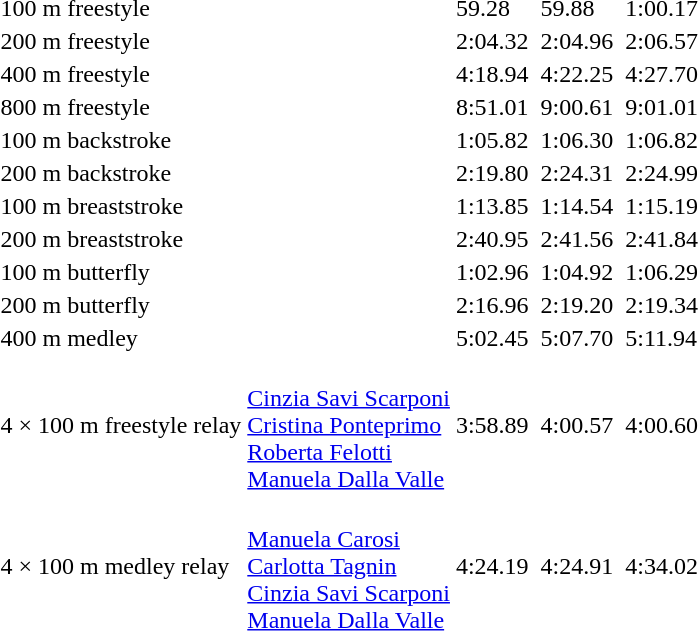<table>
<tr>
<td>100 m freestyle</td>
<td></td>
<td>59.28</td>
<td></td>
<td>59.88</td>
<td></td>
<td>1:00.17</td>
</tr>
<tr>
<td>200 m freestyle</td>
<td></td>
<td>2:04.32</td>
<td></td>
<td>2:04.96</td>
<td></td>
<td>2:06.57</td>
</tr>
<tr>
<td>400 m freestyle</td>
<td></td>
<td>4:18.94</td>
<td></td>
<td>4:22.25</td>
<td></td>
<td>4:27.70</td>
</tr>
<tr>
<td>800 m freestyle</td>
<td></td>
<td>8:51.01</td>
<td></td>
<td>9:00.61</td>
<td></td>
<td>9:01.01</td>
</tr>
<tr>
<td>100 m backstroke</td>
<td></td>
<td>1:05.82</td>
<td></td>
<td>1:06.30</td>
<td></td>
<td>1:06.82</td>
</tr>
<tr>
<td>200 m backstroke</td>
<td></td>
<td>2:19.80</td>
<td></td>
<td>2:24.31</td>
<td></td>
<td>2:24.99</td>
</tr>
<tr>
<td>100 m breaststroke</td>
<td></td>
<td>1:13.85</td>
<td></td>
<td>1:14.54</td>
<td></td>
<td>1:15.19</td>
</tr>
<tr>
<td>200 m breaststroke</td>
<td></td>
<td>2:40.95</td>
<td></td>
<td>2:41.56</td>
<td></td>
<td>2:41.84</td>
</tr>
<tr>
<td>100 m butterfly</td>
<td></td>
<td>1:02.96</td>
<td></td>
<td>1:04.92</td>
<td></td>
<td>1:06.29</td>
</tr>
<tr>
<td>200 m butterfly</td>
<td></td>
<td>2:16.96</td>
<td></td>
<td>2:19.20</td>
<td></td>
<td>2:19.34</td>
</tr>
<tr>
<td>400 m medley</td>
<td></td>
<td>5:02.45</td>
<td></td>
<td>5:07.70</td>
<td></td>
<td>5:11.94</td>
</tr>
<tr>
<td>4 × 100 m freestyle relay</td>
<td><br><a href='#'>Cinzia Savi Scarponi</a><br><a href='#'>Cristina Ponteprimo</a><br><a href='#'>Roberta Felotti</a><br><a href='#'>Manuela Dalla Valle</a></td>
<td>3:58.89</td>
<td></td>
<td>4:00.57</td>
<td></td>
<td>4:00.60</td>
</tr>
<tr>
<td>4 × 100 m medley relay</td>
<td><br><a href='#'>Manuela Carosi</a><br><a href='#'>Carlotta Tagnin</a><br><a href='#'>Cinzia Savi Scarponi</a><br><a href='#'>Manuela Dalla Valle</a></td>
<td>4:24.19</td>
<td></td>
<td>4:24.91</td>
<td></td>
<td>4:34.02</td>
</tr>
</table>
